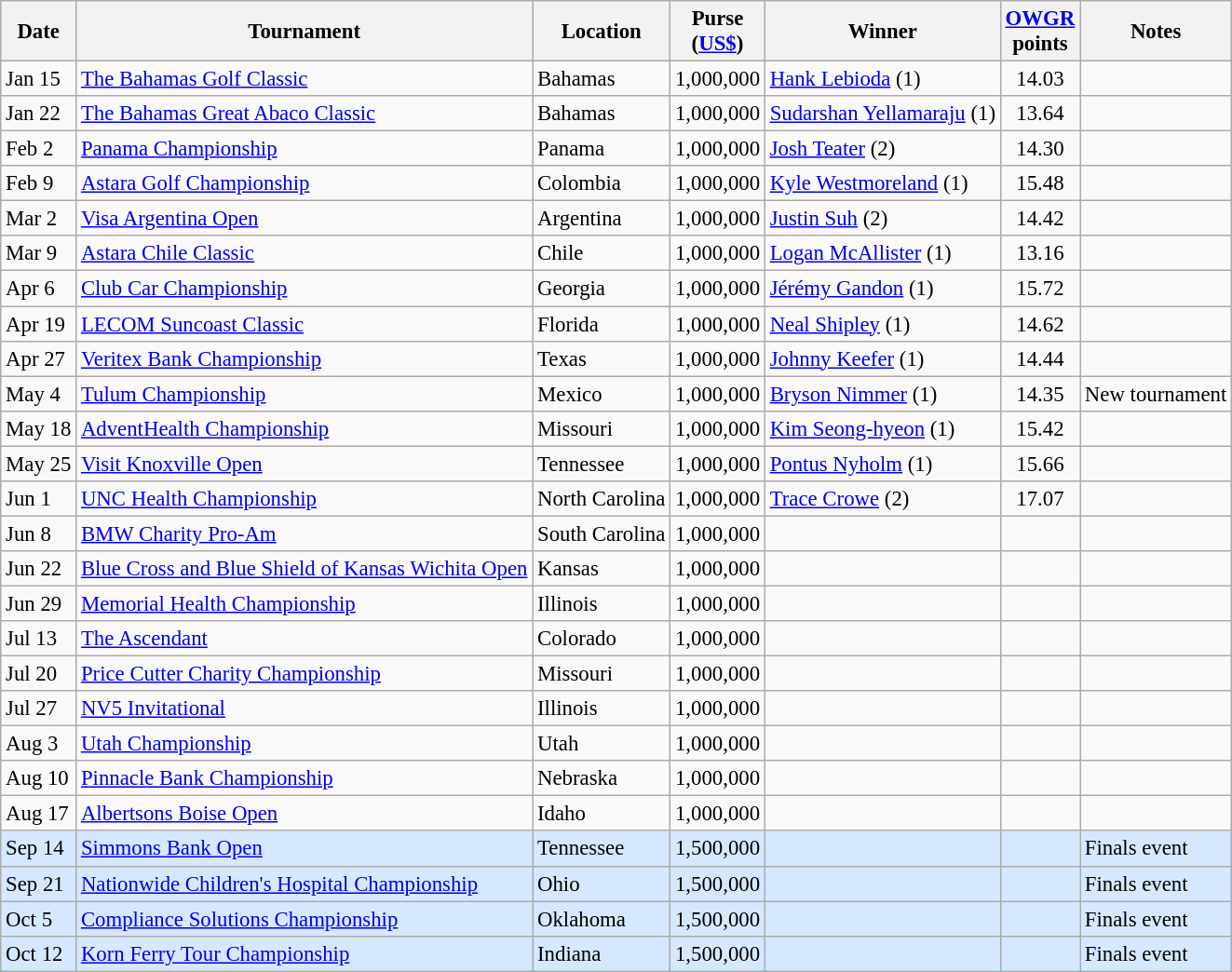<table class="wikitable" style="font-size:95%">
<tr>
<th>Date</th>
<th>Tournament</th>
<th>Location</th>
<th>Purse<br>(<a href='#'>US$</a>)</th>
<th>Winner</th>
<th><a href='#'>OWGR</a><br>points</th>
<th>Notes</th>
</tr>
<tr>
<td>Jan 15</td>
<td><a href='#'>The Bahamas Golf Classic</a></td>
<td>Bahamas</td>
<td align=right>1,000,000</td>
<td> <a href='#'>Hank Lebioda</a> (1)</td>
<td align=center>14.03</td>
<td></td>
</tr>
<tr>
<td>Jan 22</td>
<td><a href='#'>The Bahamas Great Abaco Classic</a></td>
<td>Bahamas</td>
<td align=right>1,000,000</td>
<td> <a href='#'>Sudarshan Yellamaraju</a> (1)</td>
<td align=center>13.64</td>
<td></td>
</tr>
<tr>
<td>Feb 2</td>
<td><a href='#'>Panama Championship</a></td>
<td>Panama</td>
<td align=right>1,000,000</td>
<td> <a href='#'>Josh Teater</a> (2)</td>
<td align=center>14.30</td>
<td></td>
</tr>
<tr>
<td>Feb 9</td>
<td><a href='#'>Astara Golf Championship</a></td>
<td>Colombia</td>
<td align=right>1,000,000</td>
<td> <a href='#'>Kyle Westmoreland</a> (1)</td>
<td align=center>15.48</td>
<td></td>
</tr>
<tr>
<td>Mar 2</td>
<td><a href='#'>Visa Argentina Open</a></td>
<td>Argentina</td>
<td align=right>1,000,000</td>
<td> <a href='#'>Justin Suh</a> (2)</td>
<td align=center>14.42</td>
<td></td>
</tr>
<tr>
<td>Mar 9</td>
<td><a href='#'>Astara Chile Classic</a></td>
<td>Chile</td>
<td align=right>1,000,000</td>
<td> <a href='#'>Logan McAllister</a> (1)</td>
<td align=center>13.16</td>
<td></td>
</tr>
<tr>
<td>Apr 6</td>
<td><a href='#'>Club Car Championship</a></td>
<td>Georgia</td>
<td align=right>1,000,000</td>
<td> <a href='#'>Jérémy Gandon</a> (1)</td>
<td align=center>15.72</td>
<td></td>
</tr>
<tr>
<td>Apr 19</td>
<td><a href='#'>LECOM Suncoast Classic</a></td>
<td>Florida</td>
<td align=right>1,000,000</td>
<td> <a href='#'>Neal Shipley</a> (1)</td>
<td align=center>14.62</td>
<td></td>
</tr>
<tr>
<td>Apr 27</td>
<td><a href='#'>Veritex Bank Championship</a></td>
<td>Texas</td>
<td align=right>1,000,000</td>
<td> <a href='#'>Johnny Keefer</a> (1)</td>
<td align=center>14.44</td>
<td></td>
</tr>
<tr>
<td>May 4</td>
<td><a href='#'>Tulum Championship</a></td>
<td>Mexico</td>
<td align=right>1,000,000</td>
<td> <a href='#'>Bryson Nimmer</a> (1)</td>
<td align=center>14.35</td>
<td>New tournament</td>
</tr>
<tr>
<td>May 18</td>
<td><a href='#'>AdventHealth Championship</a></td>
<td>Missouri</td>
<td align=right>1,000,000</td>
<td> <a href='#'>Kim Seong-hyeon</a> (1)</td>
<td align=center>15.42</td>
<td></td>
</tr>
<tr>
<td>May 25</td>
<td><a href='#'>Visit Knoxville Open</a></td>
<td>Tennessee</td>
<td align=right>1,000,000</td>
<td> <a href='#'>Pontus Nyholm</a> (1)</td>
<td align=center>15.66</td>
<td></td>
</tr>
<tr>
<td>Jun 1</td>
<td><a href='#'>UNC Health Championship</a></td>
<td>North Carolina</td>
<td align=right>1,000,000</td>
<td> <a href='#'>Trace Crowe</a> (2)</td>
<td align=center>17.07</td>
<td></td>
</tr>
<tr>
<td>Jun 8</td>
<td><a href='#'>BMW Charity Pro-Am</a></td>
<td>South Carolina</td>
<td align=right>1,000,000</td>
<td></td>
<td align=center></td>
<td></td>
</tr>
<tr>
<td>Jun 22</td>
<td><a href='#'>Blue Cross and Blue Shield of Kansas Wichita Open</a></td>
<td>Kansas</td>
<td align=right>1,000,000</td>
<td></td>
<td align=center></td>
<td></td>
</tr>
<tr>
<td>Jun 29</td>
<td><a href='#'>Memorial Health Championship</a></td>
<td>Illinois</td>
<td align=right>1,000,000</td>
<td></td>
<td align=center></td>
<td></td>
</tr>
<tr>
<td>Jul 13</td>
<td><a href='#'>The Ascendant</a></td>
<td>Colorado</td>
<td align=right>1,000,000</td>
<td></td>
<td align=center></td>
<td></td>
</tr>
<tr>
<td>Jul 20</td>
<td><a href='#'>Price Cutter Charity Championship</a></td>
<td>Missouri</td>
<td align=right>1,000,000</td>
<td></td>
<td align=center></td>
<td></td>
</tr>
<tr>
<td>Jul 27</td>
<td><a href='#'>NV5 Invitational</a></td>
<td>Illinois</td>
<td align=right>1,000,000</td>
<td></td>
<td align=center></td>
<td></td>
</tr>
<tr>
<td>Aug 3</td>
<td><a href='#'>Utah Championship</a></td>
<td>Utah</td>
<td align=right>1,000,000</td>
<td></td>
<td align=center></td>
<td></td>
</tr>
<tr>
<td>Aug 10</td>
<td><a href='#'>Pinnacle Bank Championship</a></td>
<td>Nebraska</td>
<td align=right>1,000,000</td>
<td></td>
<td align=center></td>
<td></td>
</tr>
<tr>
<td>Aug 17</td>
<td><a href='#'>Albertsons Boise Open</a></td>
<td>Idaho</td>
<td align=right>1,000,000</td>
<td></td>
<td align=center></td>
<td></td>
</tr>
<tr style="background:#D6E8FF;">
<td>Sep 14</td>
<td><a href='#'>Simmons Bank Open</a></td>
<td>Tennessee</td>
<td align=right>1,500,000</td>
<td></td>
<td align=center></td>
<td>Finals event</td>
</tr>
<tr style="background:#D6E8FF;">
<td>Sep 21</td>
<td><a href='#'>Nationwide Children's Hospital Championship</a></td>
<td>Ohio</td>
<td align=right>1,500,000</td>
<td></td>
<td align=center></td>
<td>Finals event</td>
</tr>
<tr style="background:#D6E8FF;">
<td>Oct 5</td>
<td><a href='#'>Compliance Solutions Championship</a></td>
<td>Oklahoma</td>
<td align=right>1,500,000</td>
<td></td>
<td align=center></td>
<td>Finals event</td>
</tr>
<tr style="background:#D6E8FF;">
<td>Oct 12</td>
<td><a href='#'>Korn Ferry Tour Championship</a></td>
<td>Indiana</td>
<td align=right>1,500,000</td>
<td></td>
<td align=center></td>
<td>Finals event</td>
</tr>
</table>
